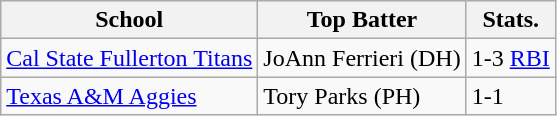<table class="wikitable">
<tr style="text-align:center; background:#f2f2f2;">
<th>School</th>
<th>Top Batter</th>
<th>Stats.</th>
</tr>
<tr>
<td><a href='#'>Cal State Fullerton Titans</a></td>
<td>JoAnn Ferrieri (DH)</td>
<td>1-3  <a href='#'>RBI</a></td>
</tr>
<tr>
<td><a href='#'>Texas A&M Aggies</a></td>
<td>Tory Parks (PH)</td>
<td>1-1</td>
</tr>
</table>
